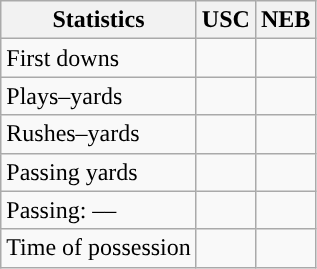<table class="wikitable" style="float:left">
<tr>
<th>Statistics</th>
<th>USC</th>
<th>NEB</th>
</tr>
<tr>
<td>First downs</td>
<td></td>
<td></td>
</tr>
<tr>
<td>Plays–yards</td>
<td></td>
<td></td>
</tr>
<tr>
<td>Rushes–yards</td>
<td></td>
<td></td>
</tr>
<tr>
<td>Passing yards</td>
<td></td>
<td></td>
</tr>
<tr>
<td>Passing: ––</td>
<td></td>
<td></td>
</tr>
<tr>
<td>Time of possession</td>
<td></td>
<td></td>
</tr>
</table>
